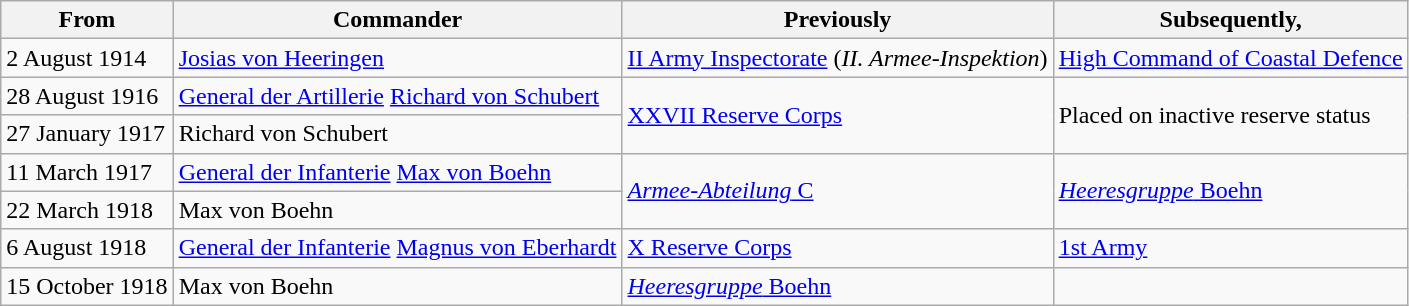<table class="wikitable">
<tr>
<th>From</th>
<th>Commander</th>
<th>Previously</th>
<th>Subsequently,</th>
</tr>
<tr>
<td>2 August 1914</td>
<td> <a href='#'>Josias von Heeringen</a></td>
<td><a href='#'>II Army Inspectorate</a> (<em>II. Armee-Inspektion</em>)</td>
<td><a href='#'>High Command of Coastal Defence</a></td>
</tr>
<tr>
<td>28 August 1916</td>
<td><a href='#'>General der Artillerie</a> <a href='#'>Richard von Schubert</a></td>
<td rowspan=2><a href='#'>XXVII Reserve Corps</a></td>
<td rowspan=2>Placed on inactive reserve status</td>
</tr>
<tr>
<td>27 January 1917</td>
<td> Richard von Schubert</td>
</tr>
<tr>
<td>11 March 1917</td>
<td><a href='#'>General der Infanterie</a> <a href='#'>Max von Boehn</a></td>
<td rowspan=2><a href='#'><em>Armee-Abteilung</em> C</a></td>
<td rowspan=2><a href='#'><em>Heeresgruppe</em> Boehn</a></td>
</tr>
<tr>
<td>22 March 1918</td>
<td> Max von Boehn</td>
</tr>
<tr>
<td>6 August 1918</td>
<td><a href='#'>General der Infanterie</a> <a href='#'>Magnus von Eberhardt</a></td>
<td><a href='#'>X Reserve Corps</a></td>
<td><a href='#'>1st Army</a></td>
</tr>
<tr>
<td>15 October 1918</td>
<td> Max von Boehn</td>
<td><a href='#'><em>Heeresgruppe</em> Boehn</a></td>
<td></td>
</tr>
</table>
